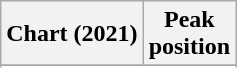<table class="wikitable sortable plainrowheaders" style="text-align:center">
<tr>
<th scope="col">Chart (2021)</th>
<th scope="col">Peak<br>position</th>
</tr>
<tr>
</tr>
<tr>
</tr>
<tr>
</tr>
<tr>
</tr>
</table>
